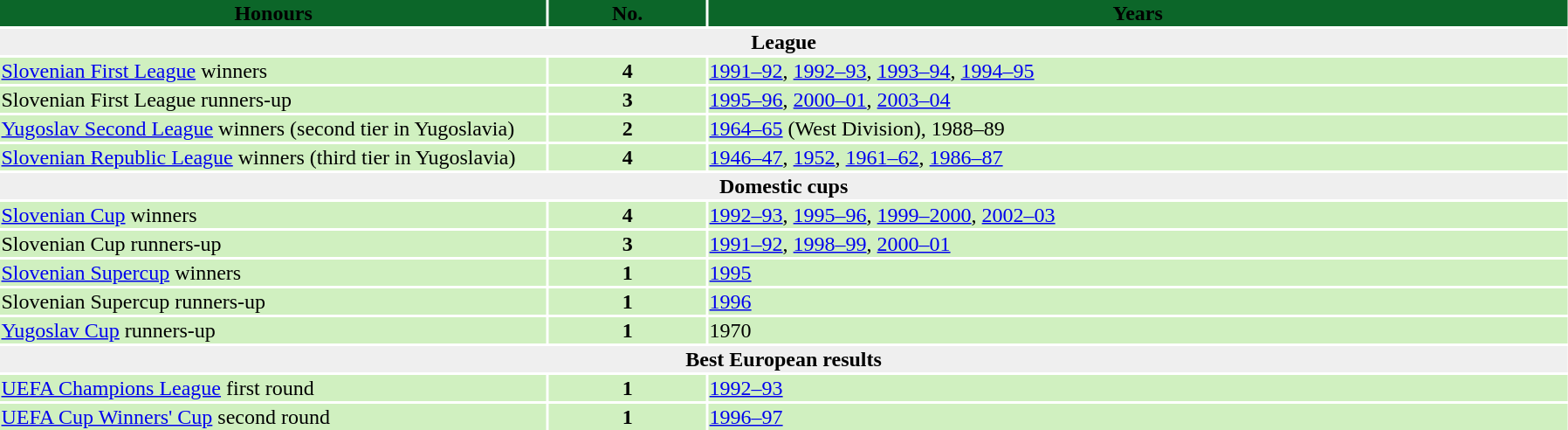<table width=95%>
<tr bgcolor=#0c6629>
<th width=35%><span>Honours</span></th>
<th width=10%><span>No.</span></th>
<th !width=50%><span>Years</span></th>
</tr>
<tr>
<th colspan=6 bgcolor=#EFEFEF>League</th>
</tr>
<tr bgcolor=#d0f0c0>
<td><a href='#'>Slovenian First League</a> winners</td>
<td align=center><strong>4</strong></td>
<td><a href='#'>1991–92</a>, <a href='#'>1992–93</a>, <a href='#'>1993–94</a>, <a href='#'>1994–95</a></td>
</tr>
<tr bgcolor=#d0f0c0>
<td>Slovenian First League runners-up</td>
<td align=center><strong>3</strong></td>
<td><a href='#'>1995–96</a>, <a href='#'>2000–01</a>, <a href='#'>2003–04</a></td>
</tr>
<tr bgcolor=#d0f0c0>
<td><a href='#'>Yugoslav Second League</a> winners (second tier in Yugoslavia)</td>
<td align=center><strong>2</strong></td>
<td><a href='#'>1964–65</a> (West Division), 1988–89</td>
</tr>
<tr bgcolor=#d0f0c0>
<td><a href='#'>Slovenian Republic League</a> winners (third tier in Yugoslavia)</td>
<td align=center><strong>4</strong></td>
<td><a href='#'>1946–47</a>, <a href='#'>1952</a>, <a href='#'>1961–62</a>, <a href='#'>1986–87</a></td>
</tr>
<tr>
<th colspan=6 bgcolor=#EFEFEF>Domestic cups</th>
</tr>
<tr bgcolor=#d0f0c0>
<td><a href='#'>Slovenian Cup</a> winners</td>
<td align=center><strong>4</strong></td>
<td><a href='#'>1992–93</a>, <a href='#'>1995–96</a>, <a href='#'>1999–2000</a>, <a href='#'>2002–03</a></td>
</tr>
<tr bgcolor=#d0f0c0>
<td>Slovenian Cup runners-up</td>
<td align=center><strong>3</strong></td>
<td><a href='#'>1991–92</a>, <a href='#'>1998–99</a>, <a href='#'>2000–01</a></td>
</tr>
<tr bgcolor=#d0f0c0>
<td><a href='#'>Slovenian Supercup</a> winners</td>
<td align=center><strong>1</strong></td>
<td><a href='#'>1995</a></td>
</tr>
<tr bgcolor=#d0f0c0>
<td>Slovenian Supercup runners-up</td>
<td align=center><strong>1</strong></td>
<td><a href='#'>1996</a></td>
</tr>
<tr bgcolor=#d0f0c0>
<td><a href='#'>Yugoslav Cup</a> runners-up</td>
<td align=center><strong>1</strong></td>
<td>1970</td>
</tr>
<tr>
<th colspan=6 bgcolor=#EFEFEF>Best European results</th>
</tr>
<tr bgcolor=#d0f0c0>
<td><a href='#'>UEFA Champions League</a> first round</td>
<td align=center><strong>1</strong></td>
<td><a href='#'>1992–93</a></td>
</tr>
<tr bgcolor=#d0f0c0>
<td><a href='#'>UEFA Cup Winners' Cup</a> second round</td>
<td align=center><strong>1</strong></td>
<td><a href='#'>1996–97</a></td>
</tr>
</table>
